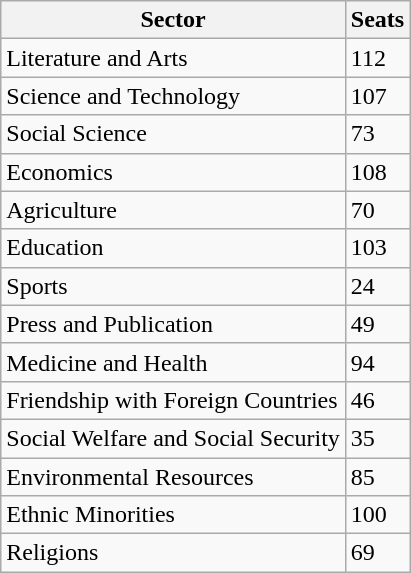<table class="wikitable">
<tr>
<th>Sector</th>
<th>Seats</th>
</tr>
<tr>
<td>Literature and Arts</td>
<td>112</td>
</tr>
<tr>
<td>Science and Technology</td>
<td>107</td>
</tr>
<tr>
<td>Social Science</td>
<td>73</td>
</tr>
<tr>
<td>Economics</td>
<td>108</td>
</tr>
<tr>
<td>Agriculture</td>
<td>70</td>
</tr>
<tr>
<td>Education</td>
<td>103</td>
</tr>
<tr>
<td>Sports</td>
<td>24</td>
</tr>
<tr>
<td>Press and Publication</td>
<td>49</td>
</tr>
<tr>
<td>Medicine and Health</td>
<td>94</td>
</tr>
<tr>
<td>Friendship with Foreign Countries</td>
<td>46</td>
</tr>
<tr>
<td>Social Welfare and Social Security</td>
<td>35</td>
</tr>
<tr>
<td>Environmental Resources</td>
<td>85</td>
</tr>
<tr>
<td>Ethnic Minorities</td>
<td>100</td>
</tr>
<tr>
<td>Religions</td>
<td>69</td>
</tr>
</table>
